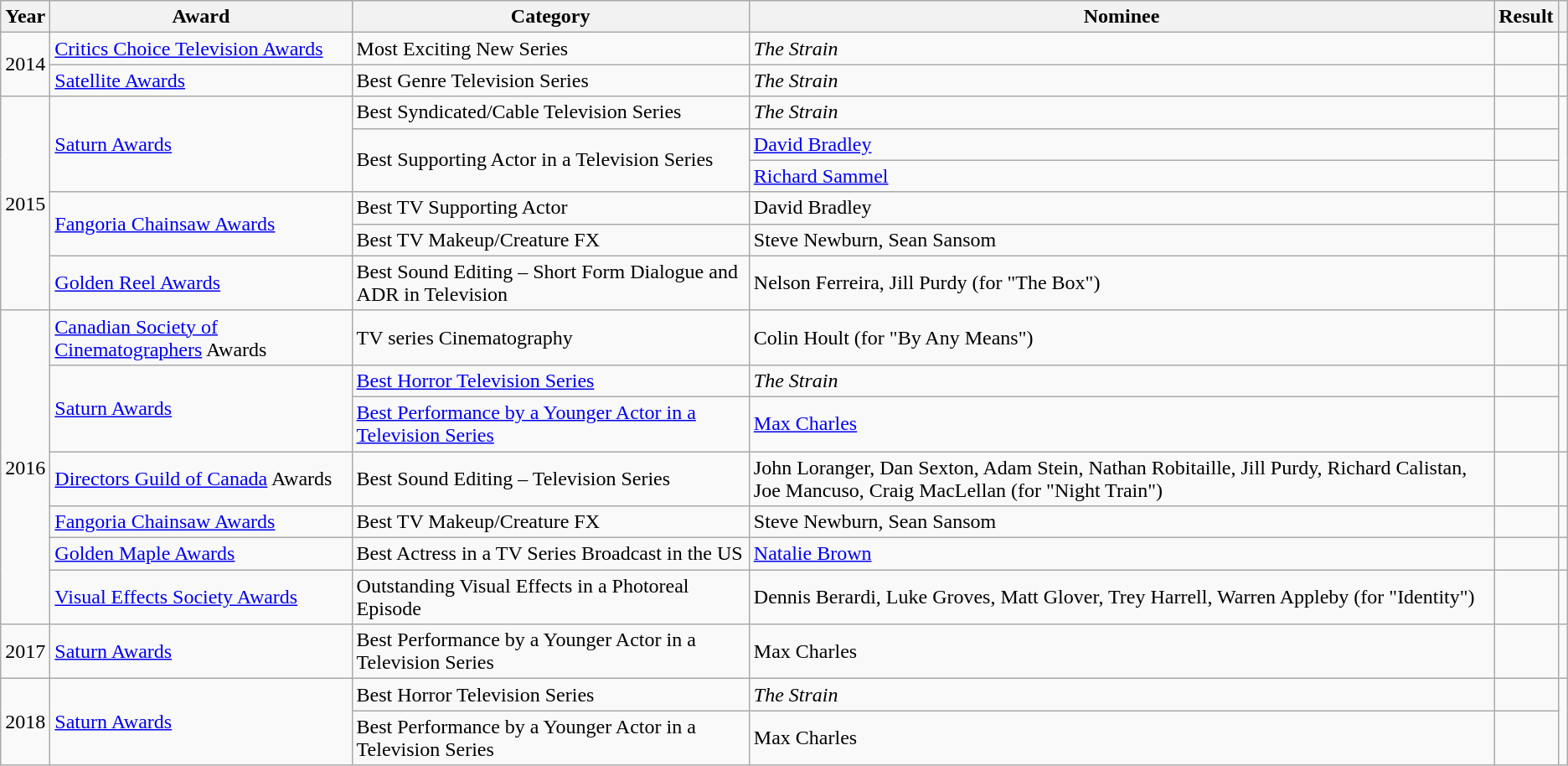<table class="wikitable">
<tr>
<th>Year</th>
<th>Award</th>
<th>Category</th>
<th>Nominee</th>
<th>Result</th>
<th></th>
</tr>
<tr>
<td rowspan=2>2014</td>
<td><a href='#'>Critics Choice Television Awards</a></td>
<td>Most Exciting New Series</td>
<td><em>The Strain</em></td>
<td></td>
<td></td>
</tr>
<tr>
<td><a href='#'>Satellite Awards</a></td>
<td>Best Genre Television Series</td>
<td><em>The Strain</em></td>
<td></td>
<td></td>
</tr>
<tr>
<td rowspan=6>2015</td>
<td rowspan=3><a href='#'>Saturn Awards</a></td>
<td>Best Syndicated/Cable Television Series</td>
<td><em>The Strain</em></td>
<td></td>
<td rowspan=3></td>
</tr>
<tr>
<td rowspan=2>Best Supporting Actor in a Television Series</td>
<td><a href='#'>David Bradley</a></td>
<td></td>
</tr>
<tr>
<td><a href='#'>Richard Sammel</a></td>
<td></td>
</tr>
<tr>
<td rowspan=2><a href='#'>Fangoria Chainsaw Awards</a></td>
<td>Best TV Supporting Actor</td>
<td>David Bradley</td>
<td></td>
<td rowspan=2></td>
</tr>
<tr>
<td>Best TV Makeup/Creature FX</td>
<td>Steve Newburn, Sean Sansom</td>
<td></td>
</tr>
<tr>
<td><a href='#'>Golden Reel Awards</a></td>
<td>Best Sound Editing – Short Form Dialogue and ADR in Television</td>
<td>Nelson Ferreira, Jill Purdy (for "The Box")</td>
<td></td>
<td></td>
</tr>
<tr>
<td rowspan=7>2016</td>
<td><a href='#'>Canadian Society of Cinematographers</a> Awards</td>
<td>TV series Cinematography</td>
<td>Colin Hoult (for "By Any Means")</td>
<td></td>
<td></td>
</tr>
<tr>
<td rowspan=2><a href='#'>Saturn Awards</a></td>
<td><a href='#'>Best Horror Television Series</a></td>
<td><em>The Strain</em></td>
<td></td>
<td rowspan=2></td>
</tr>
<tr>
<td><a href='#'>Best Performance by a Younger Actor in a Television Series</a></td>
<td><a href='#'>Max Charles</a></td>
<td></td>
</tr>
<tr>
<td><a href='#'>Directors Guild of Canada</a> Awards</td>
<td>Best Sound Editing – Television Series</td>
<td>John Loranger, Dan Sexton, Adam Stein, Nathan Robitaille, Jill Purdy, Richard Calistan, Joe Mancuso, Craig MacLellan (for "Night Train")</td>
<td></td>
<td></td>
</tr>
<tr>
<td><a href='#'>Fangoria Chainsaw Awards</a></td>
<td>Best TV Makeup/Creature FX</td>
<td>Steve Newburn, Sean Sansom</td>
<td></td>
<td></td>
</tr>
<tr>
<td><a href='#'>Golden Maple Awards</a></td>
<td>Best Actress in a TV Series Broadcast in the US</td>
<td><a href='#'>Natalie Brown</a></td>
<td></td>
<td></td>
</tr>
<tr>
<td><a href='#'>Visual Effects Society Awards</a></td>
<td>Outstanding Visual Effects in a Photoreal Episode</td>
<td>Dennis Berardi, Luke Groves, Matt Glover, Trey Harrell, Warren Appleby (for "Identity")</td>
<td></td>
<td></td>
</tr>
<tr>
<td>2017</td>
<td><a href='#'>Saturn Awards</a></td>
<td>Best Performance by a Younger Actor in a Television Series</td>
<td>Max Charles</td>
<td></td>
<td></td>
</tr>
<tr>
<td rowspan=2>2018</td>
<td rowspan="2"><a href='#'>Saturn Awards</a></td>
<td>Best Horror Television Series</td>
<td><em>The Strain</em></td>
<td></td>
<td rowspan=2></td>
</tr>
<tr>
<td>Best Performance by a Younger Actor in a Television Series</td>
<td>Max Charles</td>
<td></td>
</tr>
</table>
